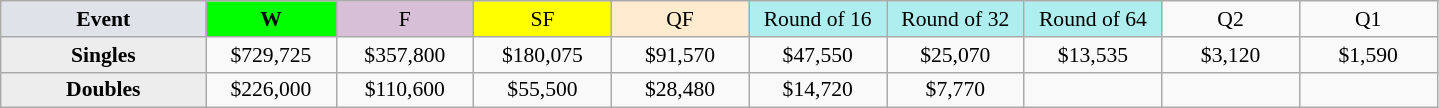<table class=wikitable style=font-size:90%;text-align:center>
<tr>
<td width=130 bgcolor=dfe2e9><strong>Event</strong></td>
<td width=80 bgcolor=lime><strong>W</strong></td>
<td width=85 bgcolor=thistle>F</td>
<td width=85 bgcolor=ffff00>SF</td>
<td width=85 bgcolor=ffebcd>QF</td>
<td width=85 bgcolor=afeeee>Round of 16</td>
<td width=85 bgcolor=afeeee>Round of 32</td>
<td width=85 bgcolor=afeeee>Round of 64</td>
<td width=85>Q2</td>
<td width=85>Q1</td>
</tr>
<tr>
<th style=background:#ededed>Singles</th>
<td>$729,725</td>
<td>$357,800</td>
<td>$180,075</td>
<td>$91,570</td>
<td>$47,550</td>
<td>$25,070</td>
<td>$13,535</td>
<td>$3,120</td>
<td>$1,590</td>
</tr>
<tr>
<th style=background:#ededed>Doubles</th>
<td>$226,000</td>
<td>$110,600</td>
<td>$55,500</td>
<td>$28,480</td>
<td>$14,720</td>
<td>$7,770</td>
<td></td>
<td></td>
<td></td>
</tr>
</table>
